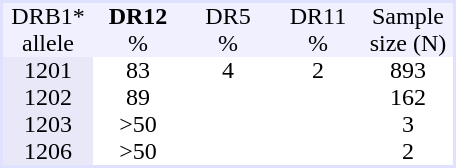<table border="0" cellspacing="0" cellpadding="0" align="center" style="text-align:center; background:#ffffff; margin-right: 1em; border:2px #e0e0ff solid;">
<tr style="background:#f0f0ff">
<td style="width:60px">DRB1*</td>
<td style="width:60px"><strong>DR12</strong></td>
<td style="width:60px">DR5</td>
<td style="width:60px">DR11</td>
<td style="width:60px">Sample</td>
</tr>
<tr style="background:#f0f0ff">
<td>allele</td>
<td>%</td>
<td>%</td>
<td>%</td>
<td>size (N)</td>
</tr>
<tr>
<td style = "background:#e8e8f8">1201</td>
<td>83</td>
<td>4</td>
<td>2</td>
<td>893 </td>
</tr>
<tr>
<td style = "background:#e8e8f8">1202</td>
<td>89</td>
<td></td>
<td></td>
<td>162</td>
</tr>
<tr>
<td style = "background:#e8e8f8">1203</td>
<td>>50</td>
<td></td>
<td></td>
<td>3</td>
</tr>
<tr>
<td style = "background:#e8e8f8">1206</td>
<td>>50</td>
<td></td>
<td></td>
<td>2</td>
</tr>
<tr>
</tr>
</table>
